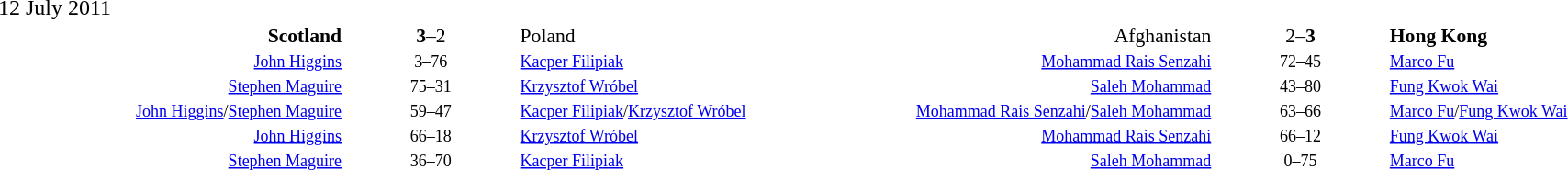<table width="100%" cellspacing="1">
<tr>
<th width=20%></th>
<th width=10%></th>
<th width=20%></th>
<th width=20%></th>
<th width=10%></th>
<th width=20%></th>
</tr>
<tr>
<td>12 July 2011</td>
</tr>
<tr style=font-size:90%>
<td align=right><strong>Scotland </strong></td>
<td align=center><strong>3</strong>–2</td>
<td> Poland</td>
<td align=right>Afghanistan </td>
<td align=center>2–<strong>3</strong></td>
<td><strong> Hong Kong</strong></td>
</tr>
<tr style=font-size:75%>
<td align=right><a href='#'>John Higgins</a></td>
<td align=center>3–76</td>
<td><a href='#'>Kacper Filipiak</a></td>
<td align=right><a href='#'>Mohammad Rais Senzahi</a></td>
<td align=center>72–45</td>
<td><a href='#'>Marco Fu</a></td>
</tr>
<tr style=font-size:75%>
<td align=right><a href='#'>Stephen Maguire</a></td>
<td align=center>75–31</td>
<td><a href='#'>Krzysztof Wróbel</a></td>
<td align=right><a href='#'>Saleh Mohammad</a></td>
<td align=center>43–80</td>
<td><a href='#'>Fung Kwok Wai</a></td>
</tr>
<tr style=font-size:75%>
<td align=right><a href='#'>John Higgins</a>/<a href='#'>Stephen Maguire</a></td>
<td align=center>59–47</td>
<td><a href='#'>Kacper Filipiak</a>/<a href='#'>Krzysztof Wróbel</a></td>
<td align=right><a href='#'>Mohammad Rais Senzahi</a>/<a href='#'>Saleh Mohammad</a></td>
<td align=center>63–66</td>
<td><a href='#'>Marco Fu</a>/<a href='#'>Fung Kwok Wai</a></td>
</tr>
<tr style=font-size:75%>
<td align=right><a href='#'>John Higgins</a></td>
<td align=center>66–18</td>
<td><a href='#'>Krzysztof Wróbel</a></td>
<td align=right><a href='#'>Mohammad Rais Senzahi</a></td>
<td align=center>66–12</td>
<td><a href='#'>Fung Kwok Wai</a></td>
</tr>
<tr style=font-size:75%>
<td align=right><a href='#'>Stephen Maguire</a></td>
<td align=center>36–70</td>
<td><a href='#'>Kacper Filipiak</a></td>
<td align=right><a href='#'>Saleh Mohammad</a></td>
<td align=center>0–75</td>
<td><a href='#'>Marco Fu</a></td>
</tr>
</table>
